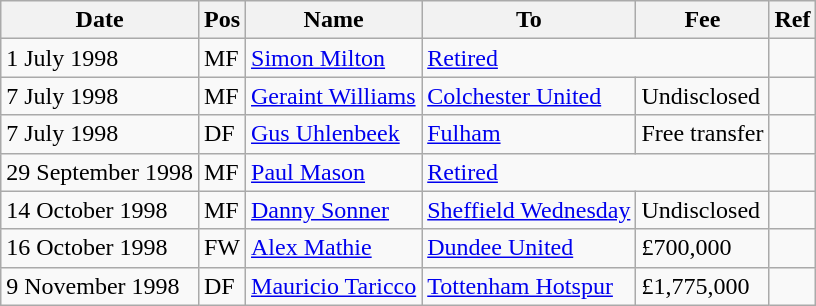<table class="wikitable">
<tr>
<th>Date</th>
<th>Pos</th>
<th>Name</th>
<th>To</th>
<th>Fee</th>
<th>Ref</th>
</tr>
<tr>
<td>1 July 1998</td>
<td>MF</td>
<td> <a href='#'>Simon Milton</a></td>
<td colspan=2><a href='#'>Retired</a></td>
<td></td>
</tr>
<tr>
<td>7 July 1998</td>
<td>MF</td>
<td> <a href='#'>Geraint Williams</a></td>
<td> <a href='#'>Colchester United</a></td>
<td>Undisclosed</td>
<td></td>
</tr>
<tr>
<td>7 July 1998</td>
<td>DF</td>
<td> <a href='#'>Gus Uhlenbeek</a></td>
<td> <a href='#'>Fulham</a></td>
<td>Free transfer</td>
<td></td>
</tr>
<tr>
<td>29 September 1998</td>
<td>MF</td>
<td> <a href='#'>Paul Mason</a></td>
<td colspan=2><a href='#'>Retired</a></td>
<td></td>
</tr>
<tr>
<td>14 October 1998</td>
<td>MF</td>
<td> <a href='#'>Danny Sonner</a></td>
<td> <a href='#'>Sheffield Wednesday</a></td>
<td>Undisclosed</td>
<td></td>
</tr>
<tr>
<td>16 October 1998</td>
<td>FW</td>
<td> <a href='#'>Alex Mathie</a></td>
<td> <a href='#'>Dundee United</a></td>
<td>£700,000</td>
<td></td>
</tr>
<tr>
<td>9 November 1998</td>
<td>DF</td>
<td> <a href='#'>Mauricio Taricco</a></td>
<td> <a href='#'>Tottenham Hotspur</a></td>
<td>£1,775,000</td>
<td></td>
</tr>
</table>
